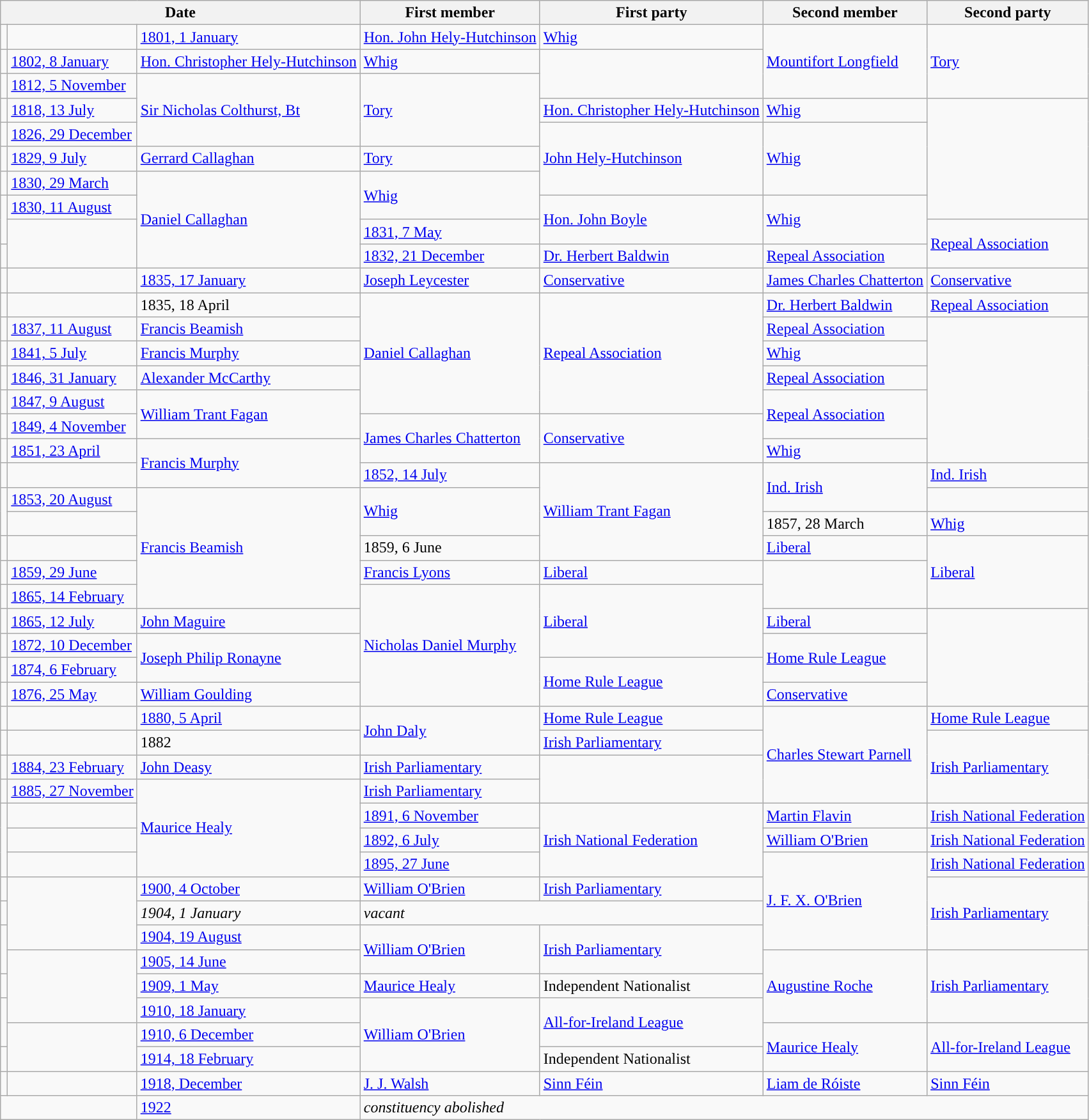<table class="wikitable">
<tr>
<th colspan="3">Date</th>
<th>First member</th>
<th>First party</th>
<th>Second member</th>
<th>Second party</th>
</tr>
<tr>
<td style="color:inherit;background-color: "></td>
<td style="color:inherit;background-color: "></td>
<td><a href='#'>1801, 1 January</a></td>
<td><a href='#'>Hon. John Hely-Hutchinson</a></td>
<td><a href='#'>Whig</a></td>
<td rowspan="3"><a href='#'>Mountifort Longfield</a></td>
<td rowspan="3"><a href='#'>Tory</a></td>
</tr>
<tr>
<td style="color:inherit;background-color: "></td>
<td><a href='#'>1802, 8 January</a></td>
<td><a href='#'>Hon. Christopher Hely-Hutchinson</a></td>
<td><a href='#'>Whig</a></td>
</tr>
<tr>
<td style="color:inherit;background-color: "></td>
<td><a href='#'>1812, 5 November</a></td>
<td rowspan="3"><a href='#'>Sir Nicholas Colthurst, Bt</a></td>
<td rowspan="3"><a href='#'>Tory</a></td>
</tr>
<tr>
<td style="color:inherit;background-color: "></td>
<td><a href='#'>1818, 13 July</a></td>
<td><a href='#'>Hon. Christopher Hely-Hutchinson</a></td>
<td><a href='#'>Whig</a></td>
</tr>
<tr>
<td style="color:inherit;background-color: "></td>
<td><a href='#'>1826, 29 December</a></td>
<td rowspan="3"><a href='#'>John Hely-Hutchinson</a></td>
<td rowspan="3"><a href='#'>Whig</a></td>
</tr>
<tr>
<td style="color:inherit;background-color: "></td>
<td><a href='#'>1829, 9 July</a></td>
<td><a href='#'>Gerrard Callaghan</a></td>
<td><a href='#'>Tory</a></td>
</tr>
<tr>
<td style="color:inherit;background-color: "></td>
<td><a href='#'>1830, 29 March</a></td>
<td rowspan="4"><a href='#'>Daniel Callaghan</a></td>
<td rowspan="2"><a href='#'>Whig</a></td>
</tr>
<tr>
<td rowspan="2" style="color:inherit;background-color: "></td>
<td><a href='#'>1830, 11 August</a></td>
<td rowspan="2"><a href='#'>Hon. John Boyle</a></td>
<td rowspan="2"><a href='#'>Whig</a></td>
</tr>
<tr>
<td rowspan="2" style="color:inherit;background-color: "></td>
<td><a href='#'>1831, 7 May</a></td>
<td rowspan="2"><a href='#'>Repeal Association</a></td>
</tr>
<tr>
<td style="color:inherit;background-color: "></td>
<td><a href='#'>1832, 21 December</a></td>
<td><a href='#'>Dr. Herbert Baldwin</a></td>
<td><a href='#'>Repeal Association</a></td>
</tr>
<tr>
<td style="color:inherit;background-color: "></td>
<td style="color:inherit;background-color: "></td>
<td><a href='#'>1835, 17 January</a></td>
<td><a href='#'>Joseph Leycester</a></td>
<td><a href='#'>Conservative</a></td>
<td><a href='#'>James Charles Chatterton</a></td>
<td><a href='#'>Conservative</a></td>
</tr>
<tr>
<td style="color:inherit;background-color: "></td>
<td style="color:inherit;background-color: "></td>
<td>1835, 18 April</td>
<td rowspan="5"><a href='#'>Daniel Callaghan</a></td>
<td rowspan="5"><a href='#'>Repeal Association</a></td>
<td><a href='#'>Dr. Herbert Baldwin</a></td>
<td><a href='#'>Repeal Association</a></td>
</tr>
<tr>
<td style="color:inherit;background-color: "></td>
<td><a href='#'>1837, 11 August</a></td>
<td><a href='#'>Francis Beamish</a></td>
<td><a href='#'>Repeal Association</a></td>
</tr>
<tr>
<td style="color:inherit;background-color: "></td>
<td><a href='#'>1841, 5 July</a></td>
<td><a href='#'>Francis Murphy</a></td>
<td><a href='#'>Whig</a></td>
</tr>
<tr>
<td style="color:inherit;background-color: "></td>
<td><a href='#'>1846, 31 January</a></td>
<td><a href='#'>Alexander McCarthy</a></td>
<td><a href='#'>Repeal Association</a></td>
</tr>
<tr>
<td style="color:inherit;background-color: "></td>
<td><a href='#'>1847, 9 August</a></td>
<td rowspan="2"><a href='#'>William Trant Fagan</a></td>
<td rowspan="2"><a href='#'>Repeal Association</a></td>
</tr>
<tr>
<td style="color:inherit;background-color: "></td>
<td><a href='#'>1849, 4 November</a></td>
<td rowspan="2"><a href='#'>James Charles Chatterton</a></td>
<td rowspan="2"><a href='#'>Conservative</a></td>
</tr>
<tr>
<td style="color:inherit;background-color: "></td>
<td><a href='#'>1851, 23 April</a></td>
<td rowspan="2"><a href='#'>Francis Murphy</a></td>
<td><a href='#'>Whig</a></td>
</tr>
<tr>
<td style="color:inherit;background-color: "></td>
<td style="color:inherit;background-color: "></td>
<td><a href='#'>1852, 14 July</a></td>
<td rowspan="4"><a href='#'>William Trant Fagan</a></td>
<td rowspan="2"><a href='#'>Ind. Irish</a></td>
<td><a href='#'>Ind. Irish</a></td>
</tr>
<tr>
<td rowspan="2" style="color:inherit;background-color: "></td>
<td><a href='#'>1853, 20 August</a></td>
<td rowspan="5"><a href='#'>Francis Beamish</a></td>
<td rowspan="2"><a href='#'>Whig</a></td>
</tr>
<tr>
<td style="color:inherit;background-color: "></td>
<td>1857, 28 March</td>
<td><a href='#'>Whig</a></td>
</tr>
<tr>
<td style="color:inherit;background-color: "></td>
<td style="color:inherit;background-color: "></td>
<td>1859, 6 June</td>
<td><a href='#'>Liberal</a></td>
<td rowspan="3"><a href='#'>Liberal</a></td>
</tr>
<tr>
<td style="color:inherit;background-color: "></td>
<td><a href='#'>1859, 29 June</a></td>
<td><a href='#'>Francis Lyons</a></td>
<td><a href='#'>Liberal</a></td>
</tr>
<tr>
<td style="color:inherit;background-color: "></td>
<td><a href='#'>1865, 14 February</a></td>
<td rowspan="5"><a href='#'>Nicholas Daniel Murphy</a></td>
<td rowspan="3"><a href='#'>Liberal</a></td>
</tr>
<tr>
<td style="color:inherit;background-color: "></td>
<td><a href='#'>1865, 12 July</a></td>
<td><a href='#'>John Maguire</a></td>
<td><a href='#'>Liberal</a></td>
</tr>
<tr>
<td style="color:inherit;background-color: "></td>
<td><a href='#'>1872, 10 December</a></td>
<td rowspan="2"><a href='#'>Joseph Philip Ronayne</a></td>
<td rowspan="2"><a href='#'>Home Rule League</a></td>
</tr>
<tr>
<td style="color:inherit;background-color: "></td>
<td><a href='#'>1874, 6 February</a></td>
<td rowspan="2"><a href='#'>Home Rule League</a></td>
</tr>
<tr>
<td style="color:inherit;background-color: "></td>
<td><a href='#'>1876, 25 May</a></td>
<td><a href='#'>William Goulding</a></td>
<td><a href='#'>Conservative</a></td>
</tr>
<tr>
<td style="color:inherit;background-color: "></td>
<td style="color:inherit;background-color: "></td>
<td><a href='#'>1880, 5 April</a></td>
<td rowspan="2"><a href='#'>John Daly</a></td>
<td><a href='#'>Home Rule League</a></td>
<td rowspan="4"><a href='#'>Charles Stewart Parnell</a></td>
<td><a href='#'>Home Rule League</a></td>
</tr>
<tr>
<td style="color:inherit;background-color: "></td>
<td style="color:inherit;background-color: "></td>
<td>1882</td>
<td><a href='#'>Irish Parliamentary</a></td>
<td rowspan="3"><a href='#'>Irish Parliamentary</a></td>
</tr>
<tr>
<td style="color:inherit;background-color: "></td>
<td><a href='#'>1884, 23 February</a></td>
<td><a href='#'>John Deasy</a></td>
<td><a href='#'>Irish Parliamentary</a></td>
</tr>
<tr>
<td style="color:inherit;background-color: "></td>
<td><a href='#'>1885, 27 November</a></td>
<td rowspan="4"><a href='#'>Maurice Healy</a></td>
<td><a href='#'>Irish Parliamentary</a></td>
</tr>
<tr>
<td rowspan="3" style="color:inherit;background-color: "></td>
<td style="color:inherit;background-color: "></td>
<td><a href='#'>1891, 6 November</a></td>
<td rowspan="3"><a href='#'>Irish National Federation</a></td>
<td><a href='#'>Martin Flavin</a></td>
<td><a href='#'>Irish National Federation</a></td>
</tr>
<tr>
<td style="color:inherit;background-color: "></td>
<td><a href='#'>1892, 6 July</a></td>
<td><a href='#'>William O'Brien</a></td>
<td><a href='#'>Irish National Federation</a></td>
</tr>
<tr>
<td style="color:inherit;background-color: "></td>
<td><a href='#'>1895, 27 June</a></td>
<td rowspan="4"><a href='#'>J. F. X. O'Brien</a></td>
<td><a href='#'>Irish National Federation</a></td>
</tr>
<tr>
<td style="color:inherit;background-color: "></td>
<td rowspan="3" style="color:inherit;background-color: "></td>
<td><a href='#'>1900, 4 October</a></td>
<td><a href='#'>William O'Brien</a></td>
<td><a href='#'>Irish Parliamentary</a></td>
<td rowspan="3"><a href='#'>Irish Parliamentary</a></td>
</tr>
<tr>
<td></td>
<td><em>1904, 1 January</em></td>
<td colspan="2"><em>vacant</em></td>
</tr>
<tr>
<td rowspan="2" style="color:inherit;background-color: "></td>
<td><a href='#'>1904, 19 August</a></td>
<td rowspan="2"><a href='#'>William O'Brien</a></td>
<td rowspan="2"><a href='#'>Irish Parliamentary</a></td>
</tr>
<tr>
<td rowspan="3" style="color:inherit;background-color: "></td>
<td><a href='#'>1905, 14 June</a></td>
<td rowspan="3"><a href='#'>Augustine Roche</a></td>
<td rowspan="3"><a href='#'>Irish Parliamentary</a></td>
</tr>
<tr>
<td style="color:inherit;background-color: "></td>
<td><a href='#'>1909, 1 May</a></td>
<td><a href='#'>Maurice Healy</a></td>
<td>Independent Nationalist</td>
</tr>
<tr>
<td rowspan="2" style="color:inherit;background-color: "></td>
<td><a href='#'>1910, 18 January</a></td>
<td rowspan="3"><a href='#'>William O'Brien</a></td>
<td rowspan="2"><a href='#'>All-for-Ireland League</a></td>
</tr>
<tr>
<td rowspan="2" style="color:inherit;background-color: "></td>
<td><a href='#'>1910, 6 December</a></td>
<td rowspan="2"><a href='#'>Maurice Healy</a></td>
<td rowspan="2"><a href='#'>All-for-Ireland League</a></td>
</tr>
<tr>
<td style="color:inherit;background-color: "></td>
<td><a href='#'>1914, 18 February</a></td>
<td>Independent Nationalist</td>
</tr>
<tr>
<td style="color:inherit;background-color: "></td>
<td style="color:inherit;background-color: "></td>
<td><a href='#'>1918, December</a></td>
<td><a href='#'>J. J. Walsh</a></td>
<td><a href='#'>Sinn Féin</a></td>
<td><a href='#'>Liam de Róiste</a></td>
<td><a href='#'>Sinn Féin</a></td>
</tr>
<tr>
<td colspan="2"></td>
<td><a href='#'>1922</a></td>
<td colspan="4"><em>constituency abolished</em></td>
</tr>
</table>
